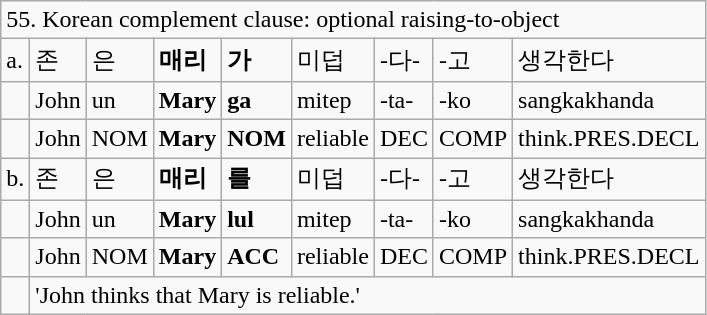<table class="wikitable">
<tr>
<td colspan="9">55. Korean complement clause: optional raising-to-object</td>
</tr>
<tr>
<td>a.</td>
<td>존</td>
<td>은</td>
<td><strong>매리</strong></td>
<td><strong>가</strong></td>
<td>미덥</td>
<td>-다-</td>
<td>-고</td>
<td>생각한다</td>
</tr>
<tr>
<td></td>
<td>John</td>
<td>un</td>
<td><strong>Mary</strong></td>
<td><strong>ga</strong></td>
<td>mitep</td>
<td>-ta-</td>
<td>-ko</td>
<td>sangkakhanda</td>
</tr>
<tr>
<td></td>
<td>John</td>
<td>NOM</td>
<td><strong>Mary</strong></td>
<td><strong>NOM</strong></td>
<td>reliable</td>
<td>DEC</td>
<td>COMP</td>
<td>think.PRES.DECL</td>
</tr>
<tr>
<td>b.</td>
<td>존</td>
<td>은</td>
<td><strong>매리</strong></td>
<td><strong>를</strong></td>
<td>미덥</td>
<td>-다-</td>
<td>-고</td>
<td>생각한다</td>
</tr>
<tr>
<td></td>
<td>John</td>
<td>un</td>
<td><strong>Mary</strong></td>
<td><strong>lul</strong></td>
<td>mitep</td>
<td>-ta-</td>
<td>-ko</td>
<td>sangkakhanda</td>
</tr>
<tr>
<td></td>
<td>John</td>
<td>NOM</td>
<td><strong>Mary</strong></td>
<td><strong>ACC</strong></td>
<td>reliable</td>
<td>DEC</td>
<td>COMP</td>
<td>think.PRES.DECL</td>
</tr>
<tr>
<td></td>
<td colspan="8">'John thinks that Mary is reliable.'</td>
</tr>
</table>
